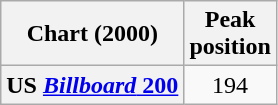<table class="wikitable sortable plainrowheaders" style="text-align:center">
<tr>
<th scope="col">Chart (2000)</th>
<th scope="col">Peak<br> position</th>
</tr>
<tr>
<th scope="row">US <a href='#'><em>Billboard</em> 200</a></th>
<td>194</td>
</tr>
</table>
